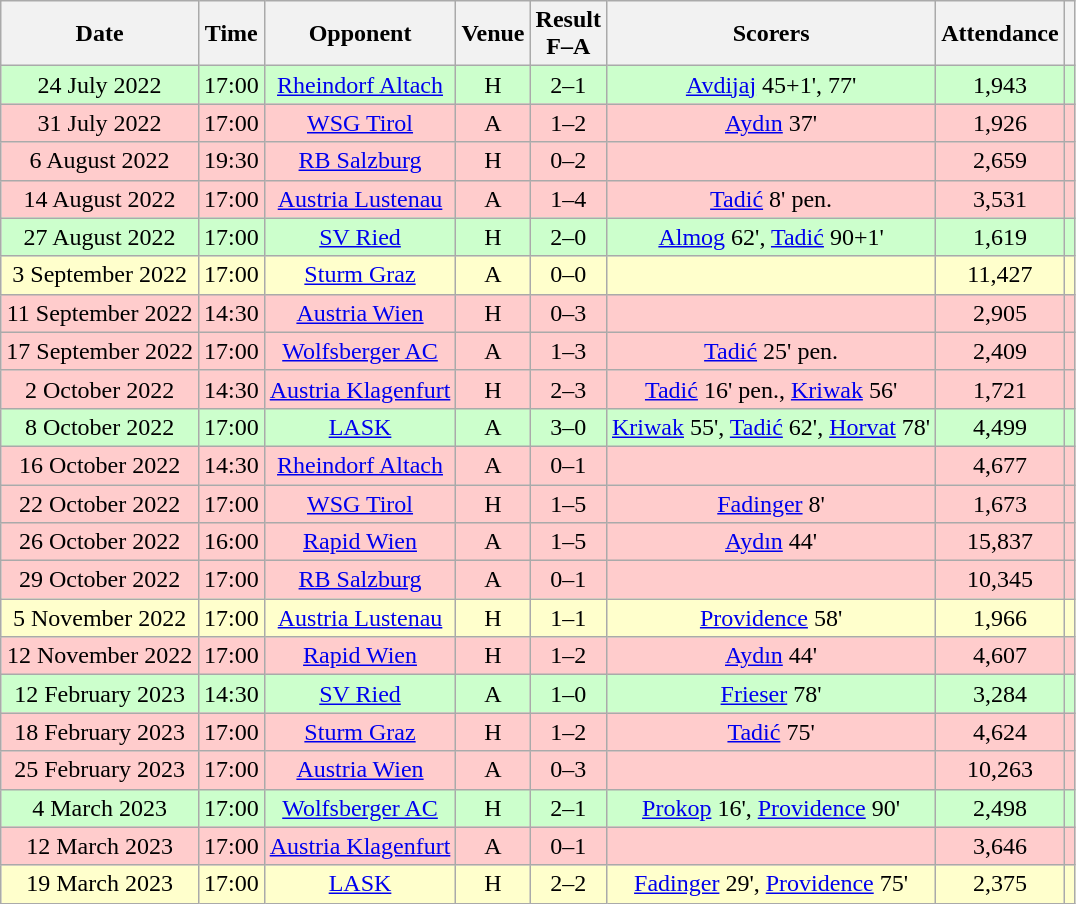<table class="wikitable sortable" style="text-align:center">
<tr>
<th>Date</th>
<th>Time</th>
<th>Opponent</th>
<th>Venue</th>
<th>Result<br>F–A</th>
<th class="unsortable">Scorers</th>
<th>Attendance</th>
<th class="unsortable"></th>
</tr>
<tr bgcolor="#CCFFCC">
<td>24 July 2022</td>
<td>17:00</td>
<td><a href='#'>Rheindorf Altach</a></td>
<td>H</td>
<td>2–1</td>
<td><a href='#'>Avdijaj</a> 45+1', 77'</td>
<td>1,943</td>
<td></td>
</tr>
<tr bgcolor="#FFCCCC">
<td>31 July 2022</td>
<td>17:00</td>
<td><a href='#'>WSG Tirol</a></td>
<td>A</td>
<td>1–2</td>
<td><a href='#'>Aydın</a> 37'</td>
<td>1,926</td>
<td></td>
</tr>
<tr bgcolor="#FFCCCC">
<td>6 August 2022</td>
<td>19:30</td>
<td><a href='#'>RB Salzburg</a></td>
<td>H</td>
<td>0–2</td>
<td></td>
<td>2,659</td>
<td></td>
</tr>
<tr bgcolor="#FFCCCC">
<td>14 August 2022</td>
<td>17:00</td>
<td><a href='#'>Austria Lustenau</a></td>
<td>A</td>
<td>1–4</td>
<td><a href='#'>Tadić</a> 8' pen.</td>
<td>3,531</td>
<td></td>
</tr>
<tr bgcolor="#CCFFCC">
<td>27 August 2022</td>
<td>17:00</td>
<td><a href='#'>SV Ried</a></td>
<td>H</td>
<td>2–0</td>
<td><a href='#'>Almog</a> 62', <a href='#'>Tadić</a> 90+1'</td>
<td>1,619</td>
<td></td>
</tr>
<tr bgcolor="#FFFFCC">
<td>3 September 2022</td>
<td>17:00</td>
<td><a href='#'>Sturm Graz</a></td>
<td>A</td>
<td>0–0</td>
<td></td>
<td>11,427</td>
<td></td>
</tr>
<tr bgcolor="#FFCCCC">
<td>11 September 2022</td>
<td>14:30</td>
<td><a href='#'>Austria Wien</a></td>
<td>H</td>
<td>0–3</td>
<td></td>
<td>2,905</td>
<td></td>
</tr>
<tr bgcolor="#FFCCCC">
<td>17 September 2022</td>
<td>17:00</td>
<td><a href='#'>Wolfsberger AC</a></td>
<td>A</td>
<td>1–3</td>
<td><a href='#'>Tadić</a> 25' pen.</td>
<td>2,409</td>
<td></td>
</tr>
<tr bgcolor="#FFCCCC">
<td>2 October 2022</td>
<td>14:30</td>
<td><a href='#'>Austria Klagenfurt</a></td>
<td>H</td>
<td>2–3</td>
<td><a href='#'>Tadić</a> 16' pen., <a href='#'>Kriwak</a> 56'</td>
<td>1,721</td>
<td></td>
</tr>
<tr bgcolor="#CCFFCC">
<td>8 October 2022</td>
<td>17:00</td>
<td><a href='#'>LASK</a></td>
<td>A</td>
<td>3–0</td>
<td><a href='#'>Kriwak</a> 55', <a href='#'>Tadić</a> 62', <a href='#'>Horvat</a> 78'</td>
<td>4,499</td>
<td></td>
</tr>
<tr bgcolor="#FFCCCC">
<td>16 October 2022</td>
<td>14:30</td>
<td><a href='#'>Rheindorf Altach</a></td>
<td>A</td>
<td>0–1</td>
<td></td>
<td>4,677</td>
<td></td>
</tr>
<tr bgcolor="#FFCCCC">
<td>22 October 2022</td>
<td>17:00</td>
<td><a href='#'>WSG Tirol</a></td>
<td>H</td>
<td>1–5</td>
<td><a href='#'>Fadinger</a> 8'</td>
<td>1,673</td>
<td></td>
</tr>
<tr bgcolor="#FFCCCC">
<td>26 October 2022</td>
<td>16:00</td>
<td><a href='#'>Rapid Wien</a></td>
<td>A</td>
<td>1–5</td>
<td><a href='#'>Aydın</a> 44'</td>
<td>15,837</td>
<td></td>
</tr>
<tr bgcolor="#FFCCCC">
<td>29 October 2022</td>
<td>17:00</td>
<td><a href='#'>RB Salzburg</a></td>
<td>A</td>
<td>0–1</td>
<td></td>
<td>10,345</td>
<td></td>
</tr>
<tr bgcolor="#FFFFCC">
<td>5 November 2022</td>
<td>17:00</td>
<td><a href='#'>Austria Lustenau</a></td>
<td>H</td>
<td>1–1</td>
<td><a href='#'>Providence</a> 58'</td>
<td>1,966</td>
<td></td>
</tr>
<tr bgcolor="#FFCCCC">
<td>12 November 2022</td>
<td>17:00</td>
<td><a href='#'>Rapid Wien</a></td>
<td>H</td>
<td>1–2</td>
<td><a href='#'>Aydın</a> 44'</td>
<td>4,607</td>
<td></td>
</tr>
<tr bgcolor="#CCFFCC">
<td>12 February 2023</td>
<td>14:30</td>
<td><a href='#'>SV Ried</a></td>
<td>A</td>
<td>1–0</td>
<td><a href='#'>Frieser</a> 78'</td>
<td>3,284</td>
<td></td>
</tr>
<tr bgcolor="#FFCCCC">
<td>18 February 2023</td>
<td>17:00</td>
<td><a href='#'>Sturm Graz</a></td>
<td>H</td>
<td>1–2</td>
<td><a href='#'>Tadić</a> 75'</td>
<td>4,624</td>
<td></td>
</tr>
<tr bgcolor="#FFCCCC">
<td>25 February 2023</td>
<td>17:00</td>
<td><a href='#'>Austria Wien</a></td>
<td>A</td>
<td>0–3</td>
<td></td>
<td>10,263</td>
<td></td>
</tr>
<tr bgcolor="#CCFFCC">
<td>4 March 2023</td>
<td>17:00</td>
<td><a href='#'>Wolfsberger AC</a></td>
<td>H</td>
<td>2–1</td>
<td><a href='#'>Prokop</a> 16', <a href='#'>Providence</a> 90'</td>
<td>2,498</td>
<td></td>
</tr>
<tr bgcolor="#FFCCCC">
<td>12 March 2023</td>
<td>17:00</td>
<td><a href='#'>Austria Klagenfurt</a></td>
<td>A</td>
<td>0–1</td>
<td></td>
<td>3,646</td>
<td></td>
</tr>
<tr bgcolor="#FFFFCC">
<td>19 March 2023</td>
<td>17:00</td>
<td><a href='#'>LASK</a></td>
<td>H</td>
<td>2–2</td>
<td><a href='#'>Fadinger</a> 29', <a href='#'>Providence</a> 75'</td>
<td>2,375</td>
<td></td>
</tr>
</table>
